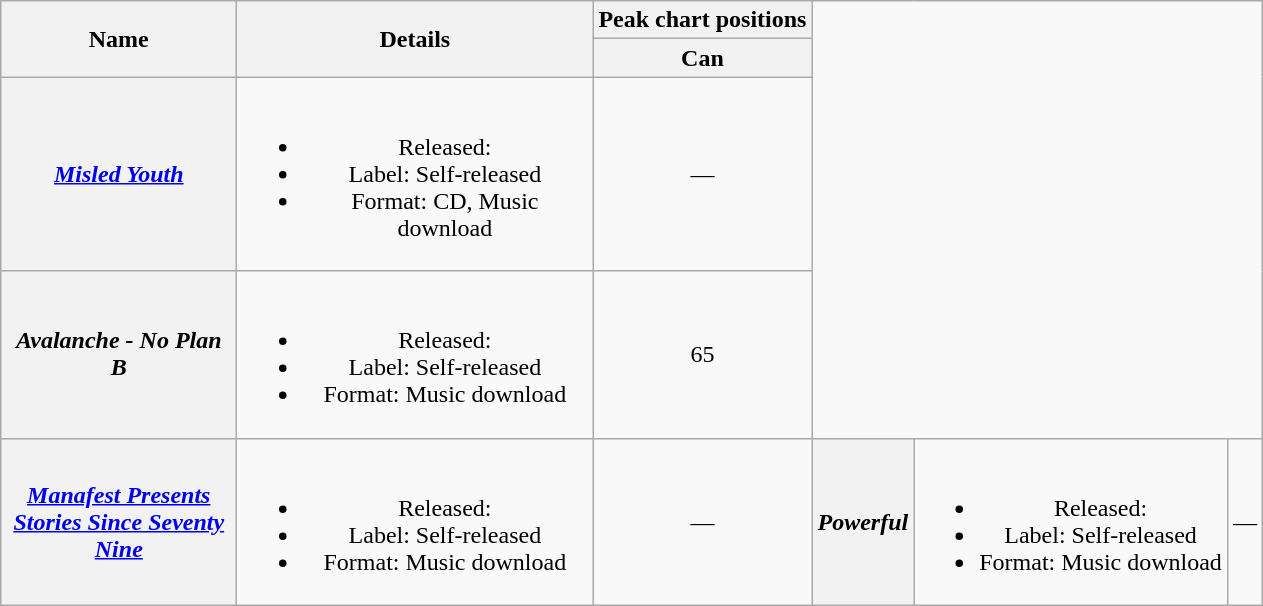<table class="wikitable outercollapse" style="text-align:center">
<tr>
<th rowspan=2 style=width:150px;>Name</th>
<th rowspan=2 style=width:230px;>Details</th>
<th>Peak chart positions</th>
</tr>
<tr>
<th>Can</th>
</tr>
<tr>
<th><em><a href='#'>Misled Youth</a></em></th>
<td><br><ul><li>Released: </li><li>Label: Self-released</li><li>Format: CD, Music download</li></ul></td>
<td>—</td>
</tr>
<tr>
<th><em>Avalanche - No Plan B</em></th>
<td><br><ul><li>Released: </li><li>Label: Self-released</li><li>Format: Music download</li></ul></td>
<td>65 </td>
</tr>
<tr>
<th><em><a href='#'>Manafest Presents Stories Since Seventy Nine</a></em></th>
<td><br><ul><li>Released: </li><li>Label: Self-released</li><li>Format: Music download</li></ul></td>
<td>—</td>
<th><em>Powerful</em></th>
<td><br><ul><li>Released: </li><li>Label: Self-released</li><li>Format: Music download</li></ul></td>
<td>—</td>
</tr>
</table>
